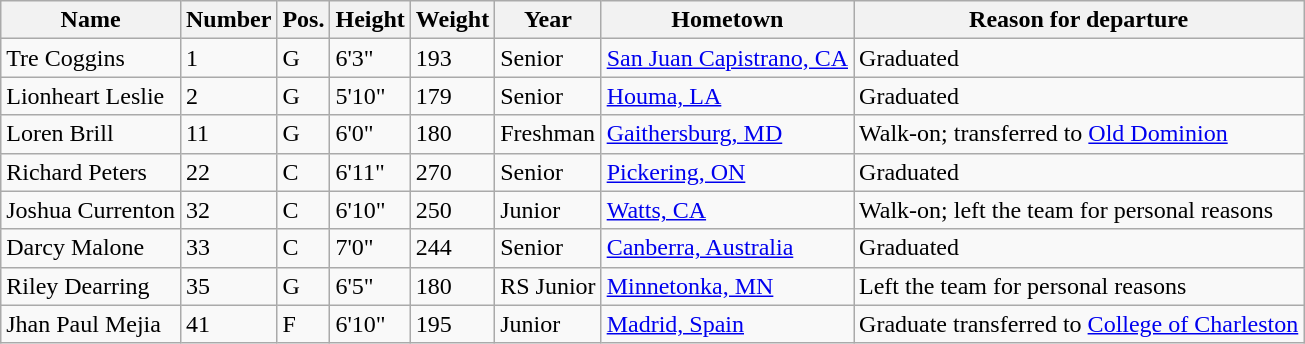<table class="wikitable sortable" border="1">
<tr>
<th>Name</th>
<th>Number</th>
<th>Pos.</th>
<th>Height</th>
<th>Weight</th>
<th>Year</th>
<th>Hometown</th>
<th class="unsortable">Reason for departure</th>
</tr>
<tr>
<td>Tre Coggins</td>
<td>1</td>
<td>G</td>
<td>6'3"</td>
<td>193</td>
<td>Senior</td>
<td><a href='#'>San Juan Capistrano, CA</a></td>
<td>Graduated</td>
</tr>
<tr>
<td>Lionheart Leslie</td>
<td>2</td>
<td>G</td>
<td>5'10"</td>
<td>179</td>
<td>Senior</td>
<td><a href='#'>Houma, LA</a></td>
<td>Graduated</td>
</tr>
<tr>
<td>Loren Brill</td>
<td>11</td>
<td>G</td>
<td>6'0"</td>
<td>180</td>
<td>Freshman</td>
<td><a href='#'>Gaithersburg, MD</a></td>
<td>Walk-on; transferred to <a href='#'>Old Dominion</a></td>
</tr>
<tr>
<td>Richard Peters</td>
<td>22</td>
<td>C</td>
<td>6'11"</td>
<td>270</td>
<td>Senior</td>
<td><a href='#'>Pickering, ON</a></td>
<td>Graduated</td>
</tr>
<tr>
<td>Joshua Currenton</td>
<td>32</td>
<td>C</td>
<td>6'10"</td>
<td>250</td>
<td>Junior</td>
<td><a href='#'>Watts, CA</a></td>
<td>Walk-on; left the team for personal reasons</td>
</tr>
<tr>
<td>Darcy Malone</td>
<td>33</td>
<td>C</td>
<td>7'0"</td>
<td>244</td>
<td>Senior</td>
<td><a href='#'>Canberra, Australia</a></td>
<td>Graduated</td>
</tr>
<tr>
<td>Riley Dearring</td>
<td>35</td>
<td>G</td>
<td>6'5"</td>
<td>180</td>
<td>RS Junior</td>
<td><a href='#'>Minnetonka, MN</a></td>
<td>Left the team for personal reasons</td>
</tr>
<tr>
<td>Jhan Paul Mejia</td>
<td>41</td>
<td>F</td>
<td>6'10"</td>
<td>195</td>
<td>Junior</td>
<td><a href='#'>Madrid, Spain</a></td>
<td>Graduate transferred to <a href='#'>College of Charleston</a></td>
</tr>
</table>
